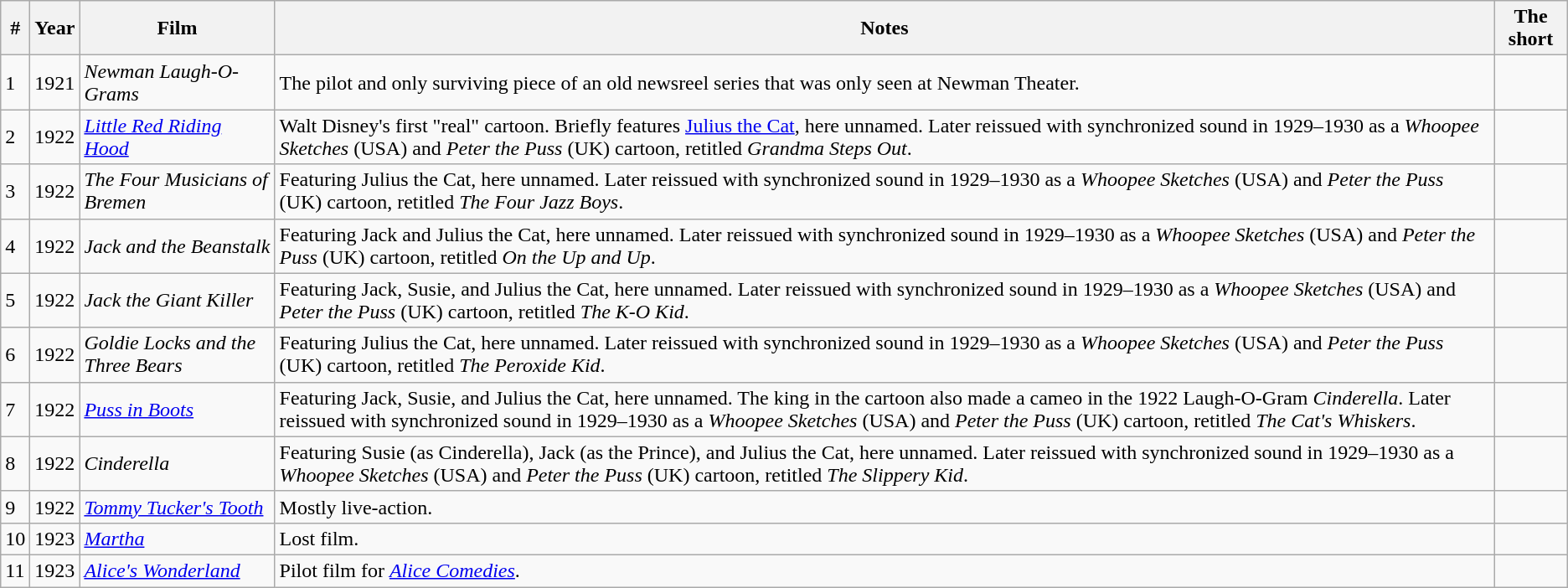<table class="wikitable sortable">
<tr>
<th>#</th>
<th>Year</th>
<th>Film</th>
<th>Notes</th>
<th>The short</th>
</tr>
<tr>
<td>1</td>
<td>1921</td>
<td><em>Newman Laugh-O-Grams</em></td>
<td>The pilot and only surviving piece of an old newsreel series that was only seen at Newman Theater.</td>
<td></td>
</tr>
<tr>
<td>2</td>
<td>1922</td>
<td><em><a href='#'>Little Red Riding Hood</a></em></td>
<td>Walt Disney's first "real" cartoon. Briefly features <a href='#'>Julius the Cat</a>, here unnamed. Later reissued with synchronized sound in 1929–1930 as a <em>Whoopee Sketches</em> (USA) and <em>Peter the Puss</em> (UK) cartoon, retitled <em>Grandma Steps Out</em>.</td>
<td></td>
</tr>
<tr>
<td>3</td>
<td>1922</td>
<td><em>The Four Musicians of Bremen</em></td>
<td>Featuring Julius the Cat, here unnamed. Later reissued with synchronized sound in 1929–1930 as a <em>Whoopee Sketches</em> (USA) and <em>Peter the Puss</em> (UK) cartoon, retitled <em>The Four Jazz Boys</em>.</td>
<td></td>
</tr>
<tr>
<td>4</td>
<td>1922</td>
<td><em>Jack and the Beanstalk</em></td>
<td>Featuring Jack and Julius the Cat, here unnamed. Later reissued with synchronized sound in 1929–1930 as a <em>Whoopee Sketches</em> (USA) and <em>Peter the Puss</em> (UK) cartoon, retitled <em>On the Up and Up</em>.</td>
<td></td>
</tr>
<tr>
<td>5</td>
<td>1922</td>
<td><em>Jack the Giant Killer</em></td>
<td>Featuring Jack, Susie, and Julius the Cat, here unnamed. Later reissued with synchronized sound in 1929–1930 as a <em>Whoopee Sketches</em> (USA) and <em>Peter the Puss</em> (UK) cartoon, retitled <em>The K-O Kid</em>.</td>
<td></td>
</tr>
<tr>
<td>6</td>
<td>1922</td>
<td><em>Goldie Locks and the Three Bears</em></td>
<td>Featuring Julius the Cat, here unnamed. Later reissued with synchronized sound in 1929–1930 as a <em>Whoopee Sketches</em> (USA) and <em>Peter the Puss</em> (UK) cartoon, retitled <em>The Peroxide Kid</em>.</td>
<td></td>
</tr>
<tr>
<td>7</td>
<td>1922</td>
<td><em><a href='#'>Puss in Boots</a></em></td>
<td>Featuring Jack, Susie, and Julius the Cat, here unnamed. The king in the cartoon also made a cameo in the 1922 Laugh-O-Gram <em>Cinderella</em>. Later reissued with synchronized sound in 1929–1930 as a <em>Whoopee Sketches</em> (USA) and <em>Peter the Puss</em> (UK) cartoon, retitled <em>The Cat's Whiskers</em>.</td>
<td></td>
</tr>
<tr>
<td>8</td>
<td>1922</td>
<td><em>Cinderella</em></td>
<td>Featuring Susie (as Cinderella), Jack (as the Prince), and Julius the Cat, here unnamed. Later reissued with synchronized sound in 1929–1930 as a <em>Whoopee Sketches</em> (USA) and <em>Peter the Puss</em> (UK) cartoon, retitled <em>The Slippery Kid</em>.</td>
<td></td>
</tr>
<tr>
<td>9</td>
<td>1922</td>
<td><em><a href='#'>Tommy Tucker's Tooth</a></em></td>
<td>Mostly live-action.</td>
<td></td>
</tr>
<tr>
<td>10</td>
<td>1923</td>
<td><em><a href='#'>Martha</a></em></td>
<td>Lost film.</td>
</tr>
<tr>
<td>11</td>
<td>1923</td>
<td><em><a href='#'>Alice's Wonderland</a></em></td>
<td>Pilot film for <em><a href='#'>Alice Comedies</a></em>.</td>
<td></td>
</tr>
</table>
